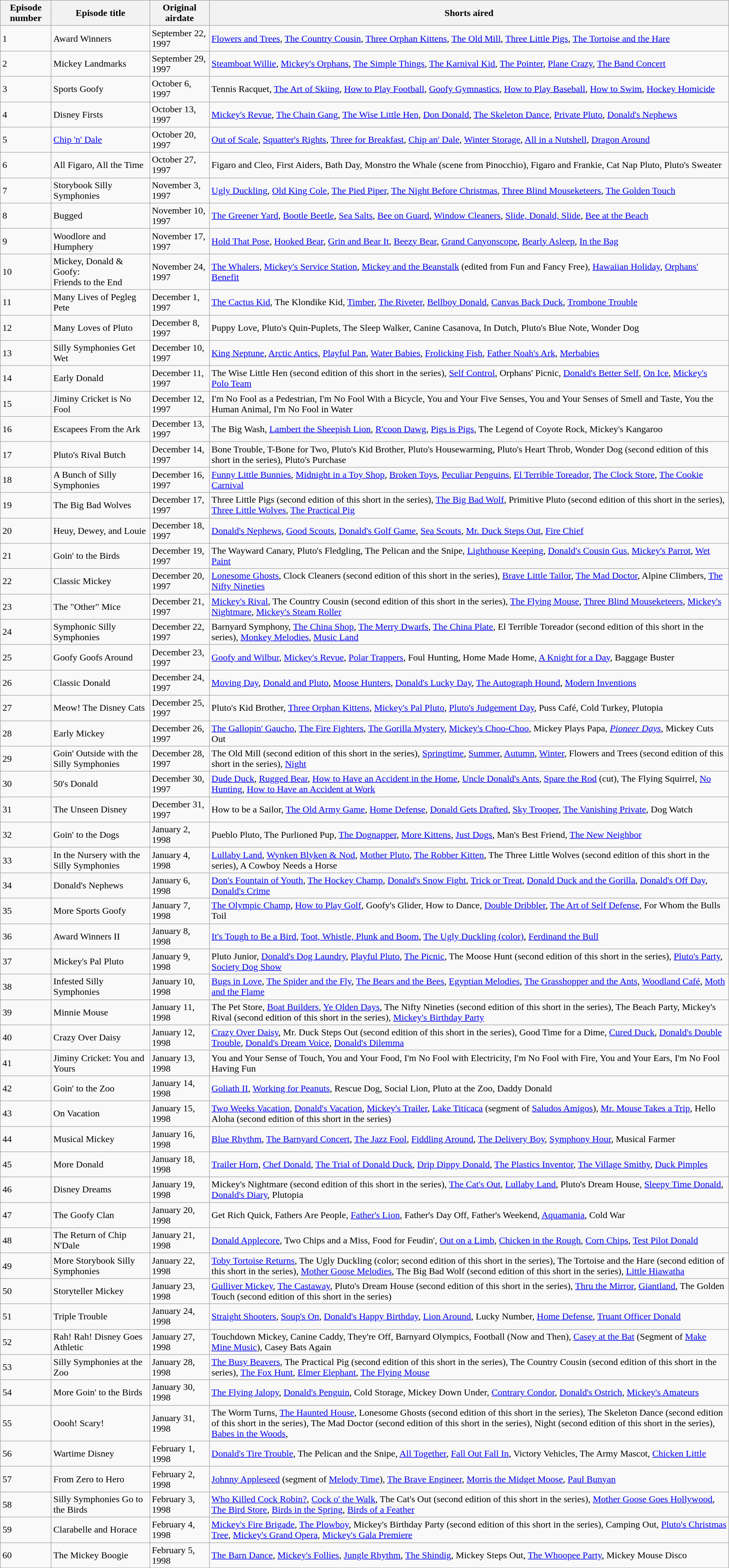<table class="wikitable">
<tr>
<th>Episode number</th>
<th>Episode title</th>
<th>Original airdate</th>
<th>Shorts aired</th>
</tr>
<tr>
<td>1</td>
<td>Award Winners</td>
<td>September 22, 1997</td>
<td><a href='#'>Flowers and Trees</a>, <a href='#'>The Country Cousin</a>, <a href='#'>Three Orphan Kittens</a>, <a href='#'>The Old Mill</a>, <a href='#'>Three Little Pigs</a>, <a href='#'>The Tortoise and the Hare</a></td>
</tr>
<tr>
<td>2</td>
<td>Mickey Landmarks</td>
<td>September 29, 1997</td>
<td><a href='#'>Steamboat Willie</a>, <a href='#'>Mickey's Orphans</a>, <a href='#'>The Simple Things</a>, <a href='#'>The Karnival Kid</a>, <a href='#'>The Pointer</a>, <a href='#'>Plane Crazy</a>, <a href='#'>The Band Concert</a></td>
</tr>
<tr>
<td>3</td>
<td>Sports Goofy</td>
<td>October 6, 1997</td>
<td>Tennis Racquet, <a href='#'>The Art of Skiing</a>, <a href='#'>How to Play Football</a>, <a href='#'>Goofy Gymnastics</a>, <a href='#'>How to Play Baseball</a>, <a href='#'>How to Swim</a>, <a href='#'>Hockey Homicide</a></td>
</tr>
<tr>
<td>4</td>
<td>Disney Firsts</td>
<td>October 13, 1997</td>
<td><a href='#'>Mickey's Revue</a>, <a href='#'>The Chain Gang</a>, <a href='#'>The Wise Little Hen</a>, <a href='#'>Don Donald</a>, <a href='#'>The Skeleton Dance</a>, <a href='#'>Private Pluto</a>, <a href='#'>Donald's Nephews</a></td>
</tr>
<tr>
<td>5</td>
<td><a href='#'>Chip 'n' Dale</a></td>
<td>October 20, 1997</td>
<td><a href='#'>Out of Scale</a>, <a href='#'>Squatter's Rights</a>, <a href='#'>Three for Breakfast</a>, <a href='#'>Chip an' Dale</a>, <a href='#'>Winter Storage</a>, <a href='#'>All in a Nutshell</a>, <a href='#'>Dragon Around</a></td>
</tr>
<tr>
<td>6</td>
<td>All Figaro, All the Time</td>
<td>October 27, 1997</td>
<td>Figaro and Cleo, First Aiders, Bath Day, Monstro the Whale (scene from Pinocchio), Figaro and Frankie, Cat Nap Pluto, Pluto's Sweater</td>
</tr>
<tr>
<td>7</td>
<td>Storybook Silly Symphonies</td>
<td>November 3, 1997</td>
<td><a href='#'>Ugly Duckling</a>, <a href='#'>Old King Cole</a>, <a href='#'>The Pied Piper</a>, <a href='#'>The Night Before Christmas</a>, <a href='#'>Three Blind Mouseketeers</a>, <a href='#'>The Golden Touch</a></td>
</tr>
<tr>
<td>8</td>
<td>Bugged</td>
<td>November 10, 1997</td>
<td><a href='#'>The Greener Yard</a>, <a href='#'>Bootle Beetle</a>, <a href='#'>Sea Salts</a>, <a href='#'>Bee on Guard</a>, <a href='#'>Window Cleaners</a>, <a href='#'>Slide, Donald, Slide</a>, <a href='#'>Bee at the Beach</a></td>
</tr>
<tr>
<td>9</td>
<td>Woodlore and Humphery</td>
<td>November 17, 1997</td>
<td><a href='#'>Hold That Pose</a>, <a href='#'>Hooked Bear</a>, <a href='#'>Grin and Bear It</a>, <a href='#'>Beezy Bear</a>, <a href='#'>Grand Canyonscope</a>, <a href='#'>Bearly Asleep</a>, <a href='#'>In the Bag</a></td>
</tr>
<tr>
<td>10</td>
<td>Mickey, Donald & Goofy:<br>Friends to the End</td>
<td>November 24, 1997</td>
<td><a href='#'>The Whalers</a>, <a href='#'>Mickey's Service Station</a>, <a href='#'>Mickey and the Beanstalk</a> (edited from Fun and Fancy Free), <a href='#'>Hawaiian Holiday</a>, <a href='#'>Orphans' Benefit</a></td>
</tr>
<tr>
<td>11</td>
<td>Many Lives of Pegleg Pete</td>
<td>December 1, 1997</td>
<td><a href='#'>The Cactus Kid</a>, The Klondike Kid, <a href='#'>Timber</a>, <a href='#'>The Riveter</a>, <a href='#'>Bellboy Donald</a>, <a href='#'>Canvas Back Duck</a>, <a href='#'>Trombone Trouble</a></td>
</tr>
<tr>
<td>12</td>
<td>Many Loves of Pluto</td>
<td>December 8, 1997</td>
<td>Puppy Love, Pluto's Quin-Puplets, The Sleep Walker, Canine Casanova, In Dutch, Pluto's Blue Note, Wonder Dog</td>
</tr>
<tr>
<td>13</td>
<td>Silly Symphonies Get Wet</td>
<td>December 10, 1997</td>
<td><a href='#'>King Neptune</a>, <a href='#'>Arctic Antics</a>, <a href='#'>Playful Pan</a>, <a href='#'>Water Babies</a>, <a href='#'>Frolicking Fish</a>, <a href='#'>Father Noah's Ark</a>, <a href='#'>Merbabies</a></td>
</tr>
<tr>
<td>14</td>
<td>Early Donald</td>
<td>December 11, 1997</td>
<td>The Wise Little Hen (second edition of this short in the series), <a href='#'>Self Control</a>, Orphans' Picnic, <a href='#'>Donald's Better Self</a>, <a href='#'>On Ice</a>, <a href='#'>Mickey's Polo Team</a></td>
</tr>
<tr>
<td>15</td>
<td>Jiminy Cricket is No Fool</td>
<td>December 12, 1997</td>
<td>I'm No Fool as a Pedestrian, I'm No Fool With a Bicycle, You and Your Five Senses, You and Your Senses of Smell and Taste, You the Human Animal, I'm No Fool in Water</td>
</tr>
<tr>
<td>16</td>
<td>Escapees From the Ark</td>
<td>December 13, 1997</td>
<td>The Big Wash, <a href='#'>Lambert the Sheepish Lion</a>, <a href='#'>R'coon Dawg</a>, <a href='#'>Pigs is Pigs</a>, The Legend of Coyote Rock, Mickey's Kangaroo</td>
</tr>
<tr>
<td>17</td>
<td>Pluto's Rival Butch</td>
<td>December 14, 1997</td>
<td>Bone Trouble, T-Bone for Two, Pluto's Kid Brother, Pluto's Housewarming, Pluto's Heart Throb, Wonder Dog (second edition of this short in the series), Pluto's Purchase</td>
</tr>
<tr>
<td>18</td>
<td>A Bunch of Silly Symphonies</td>
<td>December 16, 1997</td>
<td><a href='#'>Funny Little Bunnies</a>, <a href='#'>Midnight in a Toy Shop</a>, <a href='#'>Broken Toys</a>, <a href='#'>Peculiar Penguins</a>, <a href='#'>El Terrible Toreador</a>, <a href='#'>The Clock Store</a>, <a href='#'>The Cookie Carnival</a></td>
</tr>
<tr>
<td>19</td>
<td>The Big Bad Wolves</td>
<td>December 17, 1997</td>
<td>Three Little Pigs (second edition of this short in the series), <a href='#'>The Big Bad Wolf</a>, Primitive Pluto (second edition of this short in the series), <a href='#'>Three Little Wolves</a>, <a href='#'>The Practical Pig</a></td>
</tr>
<tr>
<td>20</td>
<td>Heuy, Dewey, and Louie</td>
<td>December 18, 1997</td>
<td><a href='#'>Donald's Nephews</a>, <a href='#'>Good Scouts</a>, <a href='#'>Donald's Golf Game</a>, <a href='#'>Sea Scouts</a>, <a href='#'>Mr. Duck Steps Out</a>, <a href='#'>Fire Chief</a></td>
</tr>
<tr>
<td>21</td>
<td>Goin' to the Birds</td>
<td>December 19, 1997</td>
<td>The Wayward Canary, Pluto's Fledgling, The Pelican and the Snipe, <a href='#'>Lighthouse Keeping</a>, <a href='#'>Donald's Cousin Gus</a>, <a href='#'>Mickey's Parrot</a>, <a href='#'>Wet Paint</a></td>
</tr>
<tr>
<td>22</td>
<td>Classic Mickey</td>
<td>December 20, 1997</td>
<td><a href='#'>Lonesome Ghosts</a>, Clock Cleaners (second edition of this short in the series), <a href='#'>Brave Little Tailor</a>, <a href='#'>The Mad Doctor</a>, Alpine Climbers, <a href='#'>The Nifty Nineties</a></td>
</tr>
<tr>
<td>23</td>
<td>The "Other" Mice</td>
<td>December 21, 1997</td>
<td><a href='#'>Mickey's Rival</a>, The Country Cousin (second edition of this short in the series), <a href='#'>The Flying Mouse</a>, <a href='#'>Three Blind Mouseketeers</a>, <a href='#'>Mickey's Nightmare</a>, <a href='#'>Mickey's Steam Roller</a></td>
</tr>
<tr>
<td>24</td>
<td>Symphonic Silly Symphonies</td>
<td>December 22, 1997</td>
<td>Barnyard Symphony, <a href='#'>The China Shop</a>, <a href='#'>The Merry Dwarfs</a>, <a href='#'>The China Plate</a>, El Terrible Toreador (second edition of this short in the series), <a href='#'>Monkey Melodies</a>, <a href='#'>Music Land</a></td>
</tr>
<tr>
<td>25</td>
<td>Goofy Goofs Around</td>
<td>December 23, 1997</td>
<td><a href='#'>Goofy and Wilbur</a>, <a href='#'>Mickey's Revue</a>, <a href='#'>Polar Trappers</a>, Foul Hunting, Home Made Home, <a href='#'>A Knight for a Day</a>, Baggage Buster</td>
</tr>
<tr>
<td>26</td>
<td>Classic Donald</td>
<td>December 24, 1997</td>
<td><a href='#'>Moving Day</a>, <a href='#'>Donald and Pluto</a>, <a href='#'>Moose Hunters</a>, <a href='#'>Donald's Lucky Day</a>, <a href='#'>The Autograph Hound</a>, <a href='#'>Modern Inventions</a></td>
</tr>
<tr>
<td>27</td>
<td>Meow! The Disney Cats</td>
<td>December 25, 1997</td>
<td>Pluto's Kid Brother, <a href='#'>Three Orphan Kittens</a>, <a href='#'>Mickey's Pal Pluto</a>, <a href='#'>Pluto's Judgement Day</a>, Puss Café, Cold Turkey, Plutopia</td>
</tr>
<tr>
<td>28</td>
<td>Early Mickey</td>
<td>December 26, 1997</td>
<td><a href='#'>The Gallopin' Gaucho</a>, <a href='#'>The Fire Fighters</a>, <a href='#'>The Gorilla Mystery</a>, <a href='#'>Mickey's Choo-Choo</a>, Mickey Plays Papa, <em><a href='#'>Pioneer Days</a></em>, Mickey Cuts Out</td>
</tr>
<tr>
<td>29</td>
<td>Goin' Outside with the Silly Symphonies</td>
<td>December 28, 1997</td>
<td>The Old Mill (second edition of this short in the series), <a href='#'>Springtime</a>, <a href='#'>Summer</a>, <a href='#'>Autumn</a>, <a href='#'>Winter</a>, Flowers and Trees (second edition of this short in the series), <a href='#'>Night</a></td>
</tr>
<tr>
<td>30</td>
<td>50's Donald</td>
<td>December 30, 1997</td>
<td><a href='#'>Dude Duck</a>, <a href='#'>Rugged Bear</a>, <a href='#'>How to Have an Accident in the Home</a>, <a href='#'>Uncle Donald's Ants</a>, <a href='#'>Spare the Rod</a> (cut), The Flying Squirrel, <a href='#'>No Hunting</a>, <a href='#'>How to Have an Accident at Work</a></td>
</tr>
<tr>
<td>31</td>
<td>The Unseen Disney</td>
<td>December 31, 1997</td>
<td>How to be a Sailor, <a href='#'>The Old Army Game</a>, <a href='#'>Home Defense</a>, <a href='#'>Donald Gets Drafted</a>, <a href='#'>Sky Trooper</a>, <a href='#'>The Vanishing Private</a>, Dog Watch</td>
</tr>
<tr>
<td>32</td>
<td>Goin' to the Dogs</td>
<td>January 2, 1998</td>
<td>Pueblo Pluto, The Purlioned Pup, <a href='#'>The Dognapper</a>, <a href='#'>More Kittens</a>, <a href='#'>Just Dogs</a>, Man's Best Friend, <a href='#'>The New Neighbor</a></td>
</tr>
<tr>
<td>33</td>
<td>In the Nursery with the Silly Symphonies</td>
<td>January 4, 1998</td>
<td><a href='#'>Lullaby Land</a>, <a href='#'>Wynken Blyken & Nod</a>, <a href='#'>Mother Pluto</a>, <a href='#'>The Robber Kitten</a>, The Three Little Wolves (second edition of this short in the series), A Cowboy Needs a Horse</td>
</tr>
<tr>
<td>34</td>
<td>Donald's Nephews</td>
<td>January 6, 1998</td>
<td><a href='#'>Don's Fountain of Youth</a>, <a href='#'>The Hockey Champ</a>, <a href='#'>Donald's Snow Fight</a>, <a href='#'>Trick or Treat</a>, <a href='#'>Donald Duck and the Gorilla</a>, <a href='#'>Donald's Off Day</a>, <a href='#'>Donald's Crime</a></td>
</tr>
<tr>
<td>35</td>
<td>More Sports Goofy</td>
<td>January 7, 1998</td>
<td><a href='#'>The Olympic Champ</a>, <a href='#'>How to Play Golf</a>, Goofy's Glider, How to Dance, <a href='#'>Double Dribbler</a>, <a href='#'>The Art of Self Defense</a>, For Whom the Bulls Toil</td>
</tr>
<tr>
<td>36</td>
<td>Award Winners II</td>
<td>January 8, 1998</td>
<td><a href='#'>It's Tough to Be a Bird</a>, <a href='#'>Toot, Whistle, Plunk and Boom</a>, <a href='#'>The Ugly Duckling (color)</a>, <a href='#'>Ferdinand the Bull</a></td>
</tr>
<tr>
<td>37</td>
<td>Mickey's Pal Pluto</td>
<td>January 9, 1998</td>
<td>Pluto Junior, <a href='#'>Donald's Dog Laundry</a>, <a href='#'>Playful Pluto</a>, <a href='#'>The Picnic</a>, The Moose Hunt (second edition of this short in the series), <a href='#'>Pluto's Party</a>, <a href='#'>Society Dog Show</a></td>
</tr>
<tr>
<td>38</td>
<td>Infested Silly Symphonies</td>
<td>January 10, 1998</td>
<td><a href='#'>Bugs in Love</a>, <a href='#'>The Spider and the Fly</a>, <a href='#'>The Bears and the Bees</a>, <a href='#'>Egyptian Melodies</a>, <a href='#'>The Grasshopper and the Ants</a>, <a href='#'>Woodland Café</a>, <a href='#'>Moth and the Flame</a></td>
</tr>
<tr>
<td>39</td>
<td>Minnie Mouse</td>
<td>January 11, 1998</td>
<td>The Pet Store, <a href='#'>Boat Builders</a>, <a href='#'>Ye Olden Days</a>, The Nifty Nineties (second edition of this short in the series), The Beach Party, Mickey's Rival (second edition of this short in the series), <a href='#'>Mickey's Birthday Party</a></td>
</tr>
<tr>
<td>40</td>
<td>Crazy Over Daisy</td>
<td>January 12, 1998</td>
<td><a href='#'>Crazy Over Daisy</a>, Mr. Duck Steps Out (second edition of this short in the series), Good Time for a Dime, <a href='#'>Cured Duck</a>, <a href='#'>Donald's Double Trouble</a>, <a href='#'>Donald's Dream Voice</a>, <a href='#'>Donald's Dilemma</a></td>
</tr>
<tr>
<td>41</td>
<td>Jiminy Cricket: You and Yours</td>
<td>January 13, 1998</td>
<td>You and Your Sense of Touch, You and Your Food, I'm No Fool with Electricity, I'm No Fool with Fire, You and Your Ears, I'm No Fool Having Fun</td>
</tr>
<tr>
<td>42</td>
<td>Goin' to the Zoo</td>
<td>January 14, 1998</td>
<td><a href='#'>Goliath II</a>, <a href='#'>Working for Peanuts</a>, Rescue Dog, Social Lion, Pluto at the Zoo, Daddy Donald</td>
</tr>
<tr>
<td>43</td>
<td>On Vacation</td>
<td>January 15, 1998</td>
<td><a href='#'>Two Weeks Vacation</a>, <a href='#'>Donald's Vacation</a>, <a href='#'>Mickey's Trailer</a>, <a href='#'>Lake Titicaca</a> (segment of <a href='#'>Saludos Amigos</a>), <a href='#'>Mr. Mouse Takes a Trip</a>, Hello Aloha (second edition of this short in the series)</td>
</tr>
<tr>
<td>44</td>
<td>Musical Mickey</td>
<td>January 16, 1998</td>
<td><a href='#'>Blue Rhythm</a>, <a href='#'>The Barnyard Concert</a>, <a href='#'>The Jazz Fool</a>, <a href='#'>Fiddling Around</a>, <a href='#'>The Delivery Boy</a>, <a href='#'>Symphony Hour</a>, Musical Farmer</td>
</tr>
<tr>
<td>45</td>
<td>More Donald</td>
<td>January 18, 1998</td>
<td><a href='#'>Trailer Horn</a>, <a href='#'>Chef Donald</a>, <a href='#'>The Trial of Donald Duck</a>, <a href='#'>Drip Dippy Donald</a>, <a href='#'>The Plastics Inventor</a>, <a href='#'>The Village Smithy</a>, <a href='#'>Duck Pimples</a></td>
</tr>
<tr>
<td>46</td>
<td>Disney Dreams</td>
<td>January 19, 1998</td>
<td>Mickey's Nightmare (second edition of this short in the series), <a href='#'>The Cat's Out</a>, <a href='#'>Lullaby Land</a>, Pluto's Dream House, <a href='#'>Sleepy Time Donald</a>, <a href='#'>Donald's Diary</a>, Plutopia</td>
</tr>
<tr>
<td>47</td>
<td>The Goofy Clan</td>
<td>January 20, 1998</td>
<td>Get Rich Quick, Fathers Are People, <a href='#'>Father's Lion</a>, Father's Day Off, Father's Weekend, <a href='#'>Aquamania</a>, Cold War</td>
</tr>
<tr>
<td>48</td>
<td>The Return of Chip N'Dale</td>
<td>January 21, 1998</td>
<td><a href='#'>Donald Applecore</a>, Two Chips and a Miss, Food for Feudin', <a href='#'>Out on a Limb</a>, <a href='#'>Chicken in the Rough</a>, <a href='#'>Corn Chips</a>, <a href='#'>Test Pilot Donald</a></td>
</tr>
<tr>
<td>49</td>
<td>More Storybook Silly Symphonies</td>
<td>January 22, 1998</td>
<td><a href='#'>Toby Tortoise Returns</a>, The Ugly Duckling (color; second edition of this short in the series), The Tortoise and the Hare (second edition of this short in the series), <a href='#'>Mother Goose Melodies</a>, The Big Bad Wolf (second edition of this short in the series), <a href='#'>Little Hiawatha</a></td>
</tr>
<tr>
<td>50</td>
<td>Storyteller Mickey</td>
<td>January 23, 1998</td>
<td><a href='#'>Gulliver Mickey</a>, <a href='#'>The Castaway</a>, Pluto's Dream House (second edition of this short in the series), <a href='#'>Thru the Mirror</a>, <a href='#'>Giantland</a>, The Golden Touch (second edition of this short in the series)</td>
</tr>
<tr>
<td>51</td>
<td>Triple Trouble</td>
<td>January 24, 1998</td>
<td><a href='#'>Straight Shooters</a>, <a href='#'>Soup's On</a>, <a href='#'>Donald's Happy Birthday</a>, <a href='#'>Lion Around</a>, Lucky Number, <a href='#'>Home Defense</a>, <a href='#'>Truant Officer Donald</a></td>
</tr>
<tr>
<td>52</td>
<td>Rah! Rah! Disney Goes Athletic</td>
<td>January 27, 1998</td>
<td>Touchdown Mickey, Canine Caddy,  They're Off, Barnyard Olympics, Football (Now and Then), <a href='#'>Casey at the Bat</a> (Segment of <a href='#'>Make Mine Music</a>), Casey Bats Again</td>
</tr>
<tr>
<td>53</td>
<td>Silly Symphonies at the Zoo</td>
<td>January 28, 1998</td>
<td><a href='#'>The Busy Beavers</a>, The Practical Pig (second edition of this short in the series), The Country Cousin (second edition of this short in the series), <a href='#'>The Fox Hunt</a>, <a href='#'>Elmer Elephant</a>, <a href='#'>The Flying Mouse</a></td>
</tr>
<tr>
<td>54</td>
<td>More Goin' to the Birds</td>
<td>January 30, 1998</td>
<td><a href='#'>The Flying Jalopy</a>, <a href='#'>Donald's Penguin</a>, Cold Storage, Mickey Down Under, <a href='#'>Contrary Condor</a>, <a href='#'>Donald's Ostrich</a>, <a href='#'>Mickey's Amateurs</a></td>
</tr>
<tr>
<td>55</td>
<td>Oooh! Scary!</td>
<td>January 31, 1998</td>
<td>The Worm Turns, <a href='#'>The Haunted House</a>, Lonesome Ghosts (second edition of this short in the series), The Skeleton Dance (second edition of this short in the series), The Mad Doctor (second edition of this short in the series), Night (second edition of this short in the series), <a href='#'>Babes in the Woods</a>,</td>
</tr>
<tr>
<td>56</td>
<td>Wartime Disney</td>
<td>February 1, 1998</td>
<td><a href='#'>Donald's Tire Trouble</a>, The Pelican and the Snipe, <a href='#'>All Together</a>, <a href='#'>Fall Out Fall In</a>, Victory Vehicles, The Army Mascot, <a href='#'>Chicken Little</a></td>
</tr>
<tr>
<td>57</td>
<td>From Zero to Hero</td>
<td>February 2, 1998</td>
<td><a href='#'>Johnny Appleseed</a> (segment of <a href='#'>Melody Time</a>), <a href='#'>The Brave Engineer</a>, <a href='#'>Morris the Midget Moose</a>, <a href='#'>Paul Bunyan</a></td>
</tr>
<tr>
<td>58</td>
<td>Silly Symphonies Go to the Birds</td>
<td>February 3, 1998</td>
<td><a href='#'>Who Killed Cock Robin?</a>, <a href='#'>Cock o' the Walk</a>, The Cat's Out (second edition of this short in the series), <a href='#'>Mother Goose Goes Hollywood</a>, <a href='#'>The Bird Store</a>, <a href='#'>Birds in the Spring</a>, <a href='#'>Birds of a Feather</a></td>
</tr>
<tr>
<td>59</td>
<td>Clarabelle and Horace</td>
<td>February 4, 1998</td>
<td><a href='#'>Mickey's Fire Brigade</a>, <a href='#'>The Plowboy</a>, Mickey's Birthday Party (second edition of this short in the series), Camping Out, <a href='#'>Pluto's Christmas Tree</a>, <a href='#'>Mickey's Grand Opera</a>, <a href='#'>Mickey's Gala Premiere</a></td>
</tr>
<tr>
<td>60</td>
<td>The Mickey Boogie</td>
<td>February 5, 1998</td>
<td><a href='#'>The Barn Dance</a>, <a href='#'>Mickey's Follies</a>, <a href='#'>Jungle Rhythm</a>, <a href='#'>The Shindig</a>, Mickey Steps Out, <a href='#'>The Whoopee Party</a>, Mickey Mouse Disco</td>
</tr>
</table>
